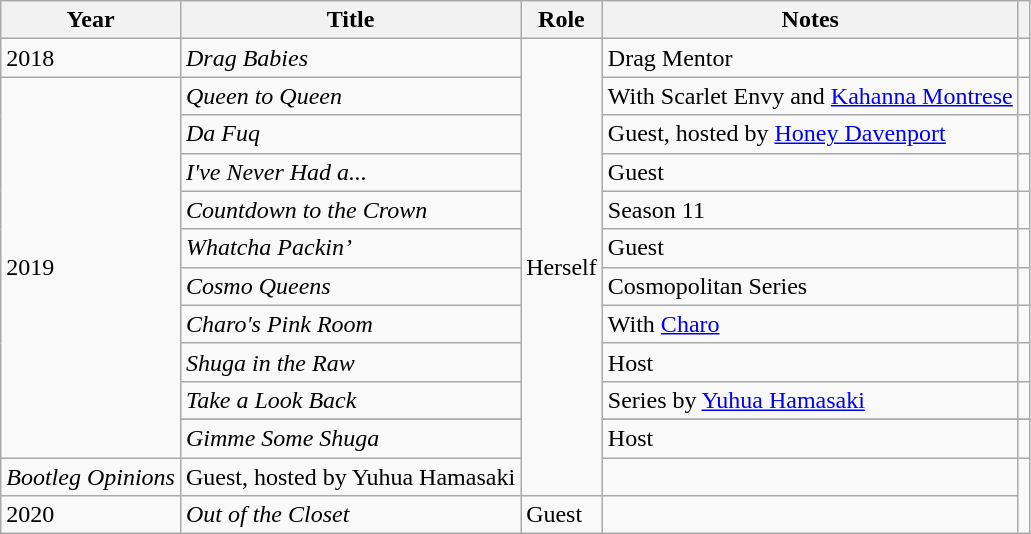<table class="wikitable">
<tr>
<th>Year</th>
<th>Title</th>
<th>Role</th>
<th>Notes</th>
<th></th>
</tr>
<tr>
<td>2018</td>
<td><em>Drag Babies</em></td>
<td rowspan="13">Herself</td>
<td>Drag Mentor</td>
<td style="text-align: center;"></td>
</tr>
<tr>
<td rowspan="11">2019</td>
<td><em>Queen to Queen</em></td>
<td>With Scarlet Envy and <a href='#'>Kahanna Montrese</a></td>
<td style="text-align: center;"></td>
</tr>
<tr>
<td><em>Da Fuq</em></td>
<td>Guest, hosted by <a href='#'>Honey Davenport</a></td>
<td style="text-align: center;"></td>
</tr>
<tr>
<td><em>I've Never Had a...</em></td>
<td>Guest</td>
<td style="text-align: center;"></td>
</tr>
<tr>
<td><em>Countdown to the Crown</em></td>
<td>Season 11</td>
<td style="text-align: center;"></td>
</tr>
<tr>
<td><em>Whatcha Packin’</em></td>
<td>Guest</td>
<td style="text-align: center;"></td>
</tr>
<tr>
<td><em>Cosmo Queens</em></td>
<td>Cosmopolitan Series</td>
<td style="text-align: center;"></td>
</tr>
<tr>
<td><em>Charo's Pink Room</em></td>
<td>With <a href='#'>Charo</a></td>
<td style="text-align: center;"></td>
</tr>
<tr>
<td><em>Shuga in the Raw</em></td>
<td>Host</td>
<td style="text-align: center;"></td>
</tr>
<tr>
<td><em>Take a Look Back</em></td>
<td>Series by <a href='#'>Yuhua Hamasaki</a></td>
<td style="text-align: center;"></td>
</tr>
<tr>
</tr>
<tr>
<td><em>Gimme Some Shuga</em></td>
<td>Host</td>
<td style="text-align: center;"></td>
</tr>
<tr>
<td><em>Bootleg Opinions</em></td>
<td>Guest, hosted by Yuhua Hamasaki</td>
<td style="text-align: center;"></td>
</tr>
<tr>
<td>2020</td>
<td><em>Out of the Closet</em></td>
<td>Guest</td>
<td></td>
</tr>
</table>
